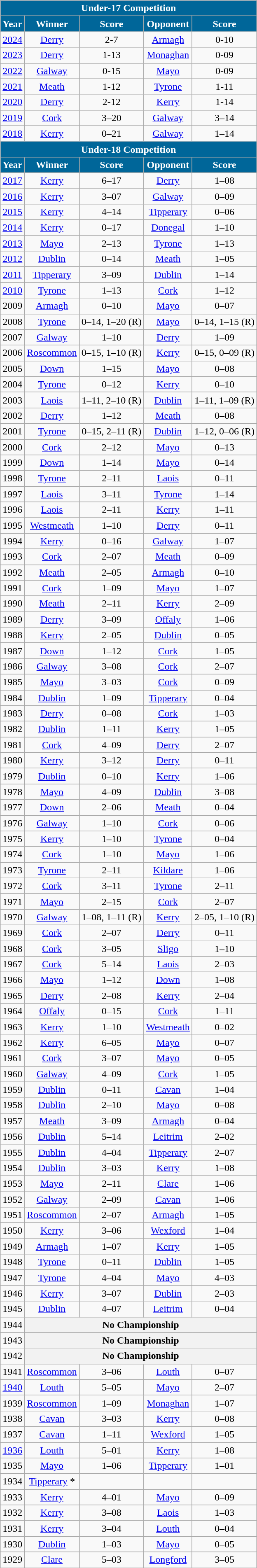<table class="wikitable" style="text-align:center;">
<tr>
<th style="background:#069; color:white;" colspan = 5>Under-17 Competition</th>
</tr>
<tr>
<th style="background:#069; color:white;">Year</th>
<th style="background:#069; color:white;">Winner</th>
<th style="background:#069; color:white;">Score</th>
<th style="background:#069; color:white;">Opponent</th>
<th style="background:#069; color:white;">Score</th>
</tr>
<tr>
<td><a href='#'>2024</a></td>
<td><a href='#'>Derry</a></td>
<td>2-7</td>
<td><a href='#'>Armagh</a></td>
<td>0-10</td>
</tr>
<tr>
<td><a href='#'>2023</a></td>
<td><a href='#'>Derry</a></td>
<td>1-13</td>
<td><a href='#'>Monaghan</a></td>
<td>0-09</td>
</tr>
<tr>
<td><a href='#'>2022</a></td>
<td><a href='#'>Galway</a></td>
<td>0-15</td>
<td><a href='#'>Mayo</a></td>
<td>0-09</td>
</tr>
<tr>
<td><a href='#'>2021</a></td>
<td><a href='#'>Meath</a></td>
<td>1-12</td>
<td><a href='#'>Tyrone</a></td>
<td>1-11</td>
</tr>
<tr>
<td><a href='#'>2020</a></td>
<td><a href='#'>Derry</a></td>
<td>2-12</td>
<td><a href='#'>Kerry</a></td>
<td>1-14</td>
</tr>
<tr>
<td><a href='#'>2019</a></td>
<td><a href='#'>Cork</a></td>
<td>3–20</td>
<td><a href='#'>Galway</a></td>
<td>3–14</td>
</tr>
<tr>
<td><a href='#'>2018</a></td>
<td><a href='#'>Kerry</a></td>
<td>0–21</td>
<td><a href='#'>Galway</a></td>
<td>1–14</td>
</tr>
<tr>
<th style="background:#069; color:white;" colspan = 5>Under-18 Competition</th>
</tr>
<tr>
<th style="background:#069; color:white;">Year</th>
<th style="background:#069; color:white;">Winner</th>
<th style="background:#069; color:white;">Score</th>
<th style="background:#069; color:white;">Opponent</th>
<th style="background:#069; color:white;">Score</th>
</tr>
<tr>
<td><a href='#'>2017</a></td>
<td><a href='#'>Kerry</a></td>
<td>6–17</td>
<td><a href='#'>Derry</a></td>
<td>1–08</td>
</tr>
<tr>
<td><a href='#'>2016</a></td>
<td><a href='#'>Kerry</a></td>
<td>3–07</td>
<td><a href='#'>Galway</a></td>
<td>0–09</td>
</tr>
<tr>
<td><a href='#'>2015</a></td>
<td><a href='#'>Kerry</a></td>
<td>4–14</td>
<td><a href='#'>Tipperary</a></td>
<td>0–06</td>
</tr>
<tr>
<td><a href='#'>2014</a></td>
<td><a href='#'>Kerry</a></td>
<td>0–17</td>
<td><a href='#'>Donegal</a></td>
<td>1–10</td>
</tr>
<tr>
<td><a href='#'>2013</a></td>
<td><a href='#'>Mayo</a></td>
<td>2–13</td>
<td><a href='#'>Tyrone</a></td>
<td>1–13</td>
</tr>
<tr>
<td><a href='#'>2012</a></td>
<td><a href='#'>Dublin</a></td>
<td>0–14</td>
<td><a href='#'>Meath</a></td>
<td>1–05</td>
</tr>
<tr>
<td><a href='#'>2011</a></td>
<td><a href='#'>Tipperary</a></td>
<td>3–09</td>
<td><a href='#'>Dublin</a></td>
<td>1–14</td>
</tr>
<tr>
<td><a href='#'>2010</a></td>
<td><a href='#'>Tyrone</a></td>
<td>1–13</td>
<td><a href='#'>Cork</a></td>
<td>1–12</td>
</tr>
<tr>
<td>2009</td>
<td><a href='#'>Armagh</a></td>
<td>0–10</td>
<td><a href='#'>Mayo</a></td>
<td>0–07</td>
</tr>
<tr>
<td>2008</td>
<td><a href='#'>Tyrone</a></td>
<td>0–14, 1–20 (R)</td>
<td><a href='#'>Mayo</a></td>
<td>0–14, 1–15 (R)</td>
</tr>
<tr>
<td>2007</td>
<td><a href='#'>Galway</a></td>
<td>1–10</td>
<td><a href='#'>Derry</a></td>
<td>1–09</td>
</tr>
<tr>
<td>2006</td>
<td><a href='#'>Roscommon</a></td>
<td>0–15, 1–10 (R)</td>
<td><a href='#'>Kerry</a></td>
<td>0–15, 0–09 (R)</td>
</tr>
<tr>
<td>2005</td>
<td><a href='#'>Down</a></td>
<td>1–15</td>
<td><a href='#'>Mayo</a></td>
<td>0–08</td>
</tr>
<tr>
<td>2004</td>
<td><a href='#'>Tyrone</a></td>
<td>0–12</td>
<td><a href='#'>Kerry</a></td>
<td>0–10</td>
</tr>
<tr>
<td>2003</td>
<td><a href='#'>Laois</a></td>
<td>1–11, 2–10 (R)</td>
<td><a href='#'>Dublin</a></td>
<td>1–11, 1–09 (R)</td>
</tr>
<tr>
<td>2002</td>
<td><a href='#'>Derry</a></td>
<td>1–12</td>
<td><a href='#'>Meath</a></td>
<td>0–08</td>
</tr>
<tr>
<td>2001</td>
<td><a href='#'>Tyrone</a></td>
<td>0–15, 2–11 (R)</td>
<td><a href='#'>Dublin</a></td>
<td>1–12, 0–06 (R)</td>
</tr>
<tr>
<td>2000</td>
<td><a href='#'>Cork</a></td>
<td>2–12</td>
<td><a href='#'>Mayo</a></td>
<td>0–13</td>
</tr>
<tr>
<td>1999</td>
<td><a href='#'>Down</a></td>
<td>1–14</td>
<td><a href='#'>Mayo</a></td>
<td>0–14</td>
</tr>
<tr>
<td>1998</td>
<td><a href='#'>Tyrone</a></td>
<td>2–11</td>
<td><a href='#'>Laois</a></td>
<td>0–11</td>
</tr>
<tr>
<td>1997</td>
<td><a href='#'>Laois</a></td>
<td>3–11</td>
<td><a href='#'>Tyrone</a></td>
<td>1–14</td>
</tr>
<tr>
<td>1996</td>
<td><a href='#'>Laois</a></td>
<td>2–11</td>
<td><a href='#'>Kerry</a></td>
<td>1–11</td>
</tr>
<tr>
<td>1995</td>
<td><a href='#'>Westmeath</a></td>
<td>1–10</td>
<td><a href='#'>Derry</a></td>
<td>0–11</td>
</tr>
<tr>
<td>1994</td>
<td><a href='#'>Kerry</a></td>
<td>0–16</td>
<td><a href='#'>Galway</a></td>
<td>1–07</td>
</tr>
<tr>
<td>1993</td>
<td><a href='#'>Cork</a></td>
<td>2–07</td>
<td><a href='#'>Meath</a></td>
<td>0–09</td>
</tr>
<tr>
<td>1992</td>
<td><a href='#'>Meath</a></td>
<td>2–05</td>
<td><a href='#'>Armagh</a></td>
<td>0–10</td>
</tr>
<tr>
<td>1991</td>
<td><a href='#'>Cork</a></td>
<td>1–09</td>
<td><a href='#'>Mayo</a></td>
<td>1–07</td>
</tr>
<tr>
<td>1990</td>
<td><a href='#'>Meath</a></td>
<td>2–11</td>
<td><a href='#'>Kerry</a></td>
<td>2–09</td>
</tr>
<tr>
<td>1989</td>
<td><a href='#'>Derry</a></td>
<td>3–09</td>
<td><a href='#'>Offaly</a></td>
<td>1–06</td>
</tr>
<tr>
<td>1988</td>
<td><a href='#'>Kerry</a></td>
<td>2–05</td>
<td><a href='#'>Dublin</a></td>
<td>0–05</td>
</tr>
<tr>
<td>1987</td>
<td><a href='#'>Down</a></td>
<td>1–12</td>
<td><a href='#'>Cork</a></td>
<td>1–05</td>
</tr>
<tr>
<td>1986</td>
<td><a href='#'>Galway</a></td>
<td>3–08</td>
<td><a href='#'>Cork</a></td>
<td>2–07</td>
</tr>
<tr>
<td>1985</td>
<td><a href='#'>Mayo</a></td>
<td>3–03</td>
<td><a href='#'>Cork</a></td>
<td>0–09</td>
</tr>
<tr>
<td>1984</td>
<td><a href='#'>Dublin</a></td>
<td>1–09</td>
<td><a href='#'>Tipperary</a></td>
<td>0–04</td>
</tr>
<tr>
<td>1983</td>
<td><a href='#'>Derry</a></td>
<td>0–08</td>
<td><a href='#'>Cork</a></td>
<td>1–03</td>
</tr>
<tr>
<td>1982</td>
<td><a href='#'>Dublin</a></td>
<td>1–11</td>
<td><a href='#'>Kerry</a></td>
<td>1–05</td>
</tr>
<tr>
<td>1981</td>
<td><a href='#'>Cork</a></td>
<td>4–09</td>
<td><a href='#'>Derry</a></td>
<td>2–07</td>
</tr>
<tr>
<td>1980</td>
<td><a href='#'>Kerry</a></td>
<td>3–12</td>
<td><a href='#'>Derry</a></td>
<td>0–11</td>
</tr>
<tr>
<td>1979</td>
<td><a href='#'>Dublin</a></td>
<td>0–10</td>
<td><a href='#'>Kerry</a></td>
<td>1–06</td>
</tr>
<tr>
<td>1978</td>
<td><a href='#'>Mayo</a></td>
<td>4–09</td>
<td><a href='#'>Dublin</a></td>
<td>3–08</td>
</tr>
<tr>
<td>1977</td>
<td><a href='#'>Down</a></td>
<td>2–06</td>
<td><a href='#'>Meath</a></td>
<td>0–04</td>
</tr>
<tr>
<td>1976</td>
<td><a href='#'>Galway</a></td>
<td>1–10</td>
<td><a href='#'>Cork</a></td>
<td>0–06</td>
</tr>
<tr>
<td>1975</td>
<td><a href='#'>Kerry</a></td>
<td>1–10</td>
<td><a href='#'>Tyrone</a></td>
<td>0–04</td>
</tr>
<tr>
<td>1974</td>
<td><a href='#'>Cork</a></td>
<td>1–10</td>
<td><a href='#'>Mayo</a></td>
<td>1–06</td>
</tr>
<tr>
<td>1973</td>
<td><a href='#'>Tyrone</a></td>
<td>2–11</td>
<td><a href='#'>Kildare</a></td>
<td>1–06</td>
</tr>
<tr>
<td>1972</td>
<td><a href='#'>Cork</a></td>
<td>3–11</td>
<td><a href='#'>Tyrone</a></td>
<td>2–11</td>
</tr>
<tr>
<td>1971</td>
<td><a href='#'>Mayo</a></td>
<td>2–15</td>
<td><a href='#'>Cork</a></td>
<td>2–07</td>
</tr>
<tr>
<td>1970</td>
<td><a href='#'>Galway</a></td>
<td>1–08, 1–11 (R)</td>
<td><a href='#'>Kerry</a></td>
<td>2–05, 1–10 (R)</td>
</tr>
<tr>
<td>1969</td>
<td><a href='#'>Cork</a></td>
<td>2–07</td>
<td><a href='#'>Derry</a></td>
<td>0–11</td>
</tr>
<tr>
<td>1968</td>
<td><a href='#'>Cork</a></td>
<td>3–05</td>
<td><a href='#'>Sligo</a></td>
<td>1–10</td>
</tr>
<tr>
<td>1967</td>
<td><a href='#'>Cork</a></td>
<td>5–14</td>
<td><a href='#'>Laois</a></td>
<td>2–03</td>
</tr>
<tr>
<td>1966</td>
<td><a href='#'>Mayo</a></td>
<td>1–12</td>
<td><a href='#'>Down</a></td>
<td>1–08</td>
</tr>
<tr>
<td>1965</td>
<td><a href='#'>Derry</a></td>
<td>2–08</td>
<td><a href='#'>Kerry</a></td>
<td>2–04</td>
</tr>
<tr>
<td>1964</td>
<td><a href='#'>Offaly</a></td>
<td>0–15</td>
<td><a href='#'>Cork</a></td>
<td>1–11</td>
</tr>
<tr>
<td>1963</td>
<td><a href='#'>Kerry</a></td>
<td>1–10</td>
<td><a href='#'>Westmeath</a></td>
<td>0–02</td>
</tr>
<tr>
<td>1962</td>
<td><a href='#'>Kerry</a></td>
<td>6–05</td>
<td><a href='#'>Mayo</a></td>
<td>0–07</td>
</tr>
<tr>
<td>1961</td>
<td><a href='#'>Cork</a></td>
<td>3–07</td>
<td><a href='#'>Mayo</a></td>
<td>0–05</td>
</tr>
<tr>
<td>1960</td>
<td><a href='#'>Galway</a></td>
<td>4–09</td>
<td><a href='#'>Cork</a></td>
<td>1–05</td>
</tr>
<tr>
<td>1959</td>
<td><a href='#'>Dublin</a></td>
<td>0–11</td>
<td><a href='#'>Cavan</a></td>
<td>1–04</td>
</tr>
<tr>
<td>1958</td>
<td><a href='#'>Dublin</a></td>
<td>2–10</td>
<td><a href='#'>Mayo</a></td>
<td>0–08</td>
</tr>
<tr>
<td>1957</td>
<td><a href='#'>Meath</a></td>
<td>3–09</td>
<td><a href='#'>Armagh</a></td>
<td>0–04</td>
</tr>
<tr>
<td>1956</td>
<td><a href='#'>Dublin</a></td>
<td>5–14</td>
<td><a href='#'>Leitrim</a></td>
<td>2–02</td>
</tr>
<tr>
<td>1955</td>
<td><a href='#'>Dublin</a></td>
<td>4–04</td>
<td><a href='#'>Tipperary</a></td>
<td>2–07</td>
</tr>
<tr>
<td>1954</td>
<td><a href='#'>Dublin</a></td>
<td>3–03</td>
<td><a href='#'>Kerry</a></td>
<td>1–08</td>
</tr>
<tr>
<td>1953</td>
<td><a href='#'>Mayo</a></td>
<td>2–11</td>
<td><a href='#'>Clare</a></td>
<td>1–06</td>
</tr>
<tr>
<td>1952</td>
<td><a href='#'>Galway</a></td>
<td>2–09</td>
<td><a href='#'>Cavan</a></td>
<td>1–06</td>
</tr>
<tr>
<td>1951</td>
<td><a href='#'>Roscommon</a></td>
<td>2–07</td>
<td><a href='#'>Armagh</a></td>
<td>1–05</td>
</tr>
<tr>
<td>1950</td>
<td><a href='#'>Kerry</a></td>
<td>3–06</td>
<td><a href='#'>Wexford</a></td>
<td>1–04</td>
</tr>
<tr>
<td>1949</td>
<td><a href='#'>Armagh</a></td>
<td>1–07</td>
<td><a href='#'>Kerry</a></td>
<td>1–05</td>
</tr>
<tr>
<td>1948</td>
<td><a href='#'>Tyrone</a></td>
<td>0–11</td>
<td><a href='#'>Dublin</a></td>
<td>1–05</td>
</tr>
<tr>
<td>1947</td>
<td><a href='#'>Tyrone</a></td>
<td>4–04</td>
<td><a href='#'>Mayo</a></td>
<td>4–03</td>
</tr>
<tr>
<td>1946</td>
<td><a href='#'>Kerry</a></td>
<td>3–07</td>
<td><a href='#'>Dublin</a></td>
<td>2–03</td>
</tr>
<tr>
<td>1945</td>
<td><a href='#'>Dublin</a></td>
<td>4–07</td>
<td><a href='#'>Leitrim</a></td>
<td>0–04</td>
</tr>
<tr>
<td>1944</td>
<th colspan=4 align=center>No Championship</th>
</tr>
<tr>
<td>1943</td>
<th colspan=4 align=center>No Championship</th>
</tr>
<tr>
<td>1942</td>
<th colspan=4 align=center>No Championship</th>
</tr>
<tr>
<td>1941</td>
<td><a href='#'>Roscommon</a></td>
<td>3–06</td>
<td><a href='#'>Louth</a></td>
<td>0–07</td>
</tr>
<tr>
<td><a href='#'>1940</a></td>
<td><a href='#'>Louth</a></td>
<td>5–05</td>
<td><a href='#'>Mayo</a></td>
<td>2–07</td>
</tr>
<tr>
<td>1939</td>
<td><a href='#'>Roscommon</a></td>
<td>1–09</td>
<td><a href='#'>Monaghan</a></td>
<td>1–07</td>
</tr>
<tr>
<td>1938</td>
<td><a href='#'>Cavan</a></td>
<td>3–03</td>
<td><a href='#'>Kerry</a></td>
<td>0–08</td>
</tr>
<tr>
<td>1937</td>
<td><a href='#'>Cavan</a></td>
<td>1–11</td>
<td><a href='#'>Wexford</a></td>
<td>1–05</td>
</tr>
<tr>
<td><a href='#'>1936</a></td>
<td><a href='#'>Louth</a></td>
<td>5–01</td>
<td><a href='#'>Kerry</a></td>
<td>1–08</td>
</tr>
<tr>
<td>1935</td>
<td><a href='#'>Mayo</a></td>
<td>1–06</td>
<td><a href='#'>Tipperary</a></td>
<td>1–01</td>
</tr>
<tr>
<td>1934</td>
<td><a href='#'>Tipperary</a> *</td>
<td></td>
<td></td>
<td></td>
</tr>
<tr>
<td>1933</td>
<td><a href='#'>Kerry</a></td>
<td>4–01</td>
<td><a href='#'>Mayo</a></td>
<td>0–09</td>
</tr>
<tr>
<td>1932</td>
<td><a href='#'>Kerry</a></td>
<td>3–08</td>
<td><a href='#'>Laois</a></td>
<td>1–03</td>
</tr>
<tr>
<td>1931</td>
<td><a href='#'>Kerry</a></td>
<td>3–04</td>
<td><a href='#'>Louth</a></td>
<td>0–04</td>
</tr>
<tr>
<td>1930</td>
<td><a href='#'>Dublin</a></td>
<td>1–03</td>
<td><a href='#'>Mayo</a></td>
<td>0–05</td>
</tr>
<tr>
<td>1929</td>
<td><a href='#'>Clare</a></td>
<td>5–03</td>
<td><a href='#'>Longford</a></td>
<td>3–05</td>
</tr>
</table>
